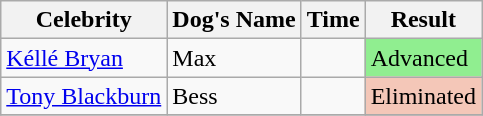<table class="wikitable" text-align: center;">
<tr>
<th>Celebrity</th>
<th>Dog's Name</th>
<th>Time</th>
<th>Result</th>
</tr>
<tr>
<td><a href='#'>Kéllé Bryan</a></td>
<td>Max</td>
<td></td>
<td bgcolor=lightgreen>Advanced</td>
</tr>
<tr>
<td><a href='#'>Tony Blackburn</a></td>
<td>Bess</td>
<td></td>
<td bgcolor=#f4c7b8>Eliminated</td>
</tr>
<tr>
</tr>
</table>
